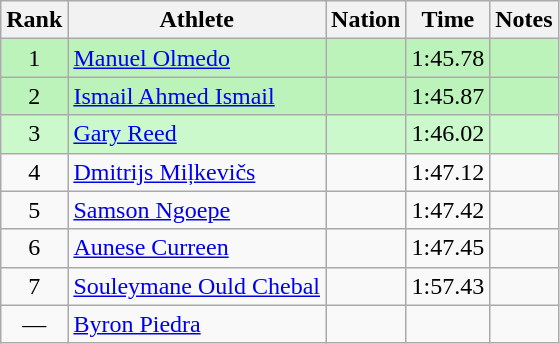<table class="wikitable sortable" style="text-align:center">
<tr>
<th>Rank</th>
<th>Athlete</th>
<th>Nation</th>
<th>Time</th>
<th>Notes</th>
</tr>
<tr bgcolor=bbf3bb>
<td>1</td>
<td align="left"><a href='#'>Manuel Olmedo</a></td>
<td align="left"></td>
<td>1:45.78</td>
<td></td>
</tr>
<tr bgcolor=bbf3bb>
<td>2</td>
<td align="left"><a href='#'>Ismail Ahmed Ismail</a></td>
<td align="left"></td>
<td>1:45.87</td>
<td></td>
</tr>
<tr bgcolor=ccf9cc>
<td>3</td>
<td align="left"><a href='#'>Gary Reed</a></td>
<td align="left"></td>
<td>1:46.02</td>
<td></td>
</tr>
<tr>
<td>4</td>
<td align="left"><a href='#'>Dmitrijs Miļkevičs</a></td>
<td align="left"></td>
<td>1:47.12</td>
<td></td>
</tr>
<tr>
<td>5</td>
<td align="left"><a href='#'>Samson Ngoepe</a></td>
<td align="left"></td>
<td>1:47.42</td>
<td></td>
</tr>
<tr>
<td>6</td>
<td align="left"><a href='#'>Aunese Curreen</a></td>
<td align="left"></td>
<td>1:47.45</td>
<td></td>
</tr>
<tr>
<td>7</td>
<td align="left"><a href='#'>Souleymane Ould Chebal</a></td>
<td align="left"></td>
<td>1:57.43</td>
<td></td>
</tr>
<tr>
<td data-sort-value=8>—</td>
<td align="left"><a href='#'>Byron Piedra</a></td>
<td align="left"></td>
<td data-sort-value=9:99.99></td>
<td></td>
</tr>
</table>
